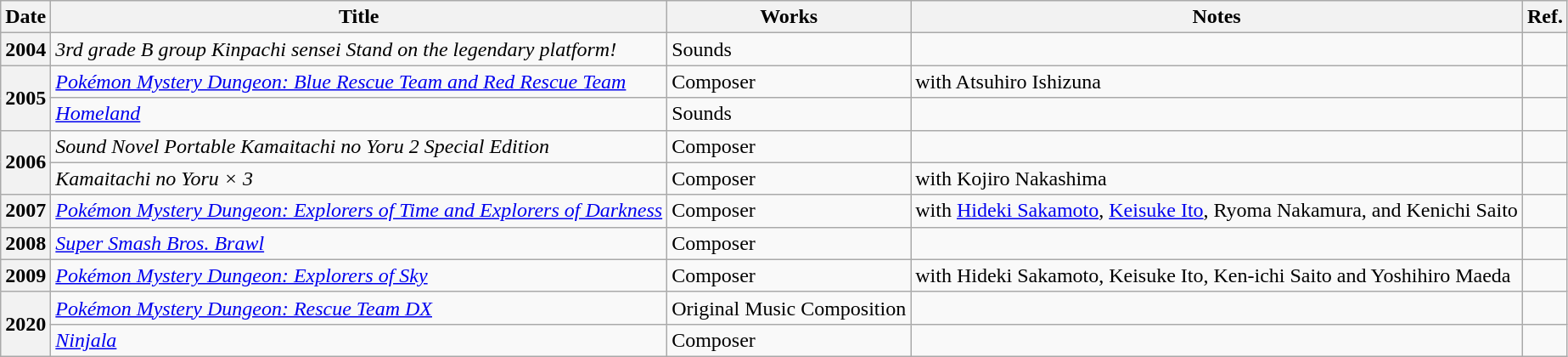<table class="wikitable">
<tr>
<th>Date</th>
<th>Title</th>
<th>Works</th>
<th>Notes</th>
<th>Ref.</th>
</tr>
<tr>
<th>2004</th>
<td><em>3rd grade B group Kinpachi sensei Stand on the legendary platform!</em></td>
<td>Sounds</td>
<td></td>
<td></td>
</tr>
<tr>
<th rowspan="2">2005</th>
<td><em><a href='#'>Pokémon Mystery Dungeon: Blue Rescue Team and Red Rescue Team</a></em></td>
<td>Composer</td>
<td>with Atsuhiro Ishizuna</td>
<td></td>
</tr>
<tr>
<td><em><a href='#'>Homeland</a></em></td>
<td>Sounds</td>
<td></td>
<td></td>
</tr>
<tr>
<th rowspan="2">2006</th>
<td><em>Sound Novel Portable Kamaitachi no Yoru 2 Special Edition</em></td>
<td>Composer</td>
<td></td>
<td></td>
</tr>
<tr>
<td><em>Kamaitachi no Yoru × 3</em></td>
<td>Composer</td>
<td>with Kojiro Nakashima</td>
<td></td>
</tr>
<tr>
<th>2007</th>
<td><em><a href='#'>Pokémon Mystery Dungeon: Explorers of Time and Explorers of Darkness</a></em></td>
<td>Composer</td>
<td>with <a href='#'>Hideki Sakamoto</a>, <a href='#'>Keisuke Ito</a>, Ryoma Nakamura, and Kenichi Saito</td>
<td></td>
</tr>
<tr>
<th>2008</th>
<td><em><a href='#'>Super Smash Bros. Brawl</a></em></td>
<td>Composer</td>
<td></td>
<td></td>
</tr>
<tr>
<th>2009</th>
<td><em><a href='#'>Pokémon Mystery Dungeon: Explorers of Sky</a></em></td>
<td>Composer</td>
<td>with Hideki Sakamoto, Keisuke Ito, Ken-ichi Saito and Yoshihiro Maeda</td>
<td></td>
</tr>
<tr>
<th rowspan="2">2020</th>
<td><em><a href='#'>Pokémon Mystery Dungeon: Rescue Team DX</a></em></td>
<td>Original Music Composition</td>
<td></td>
<td></td>
</tr>
<tr>
<td><em><a href='#'>Ninjala</a></em></td>
<td>Composer</td>
<td></td>
<td></td>
</tr>
</table>
